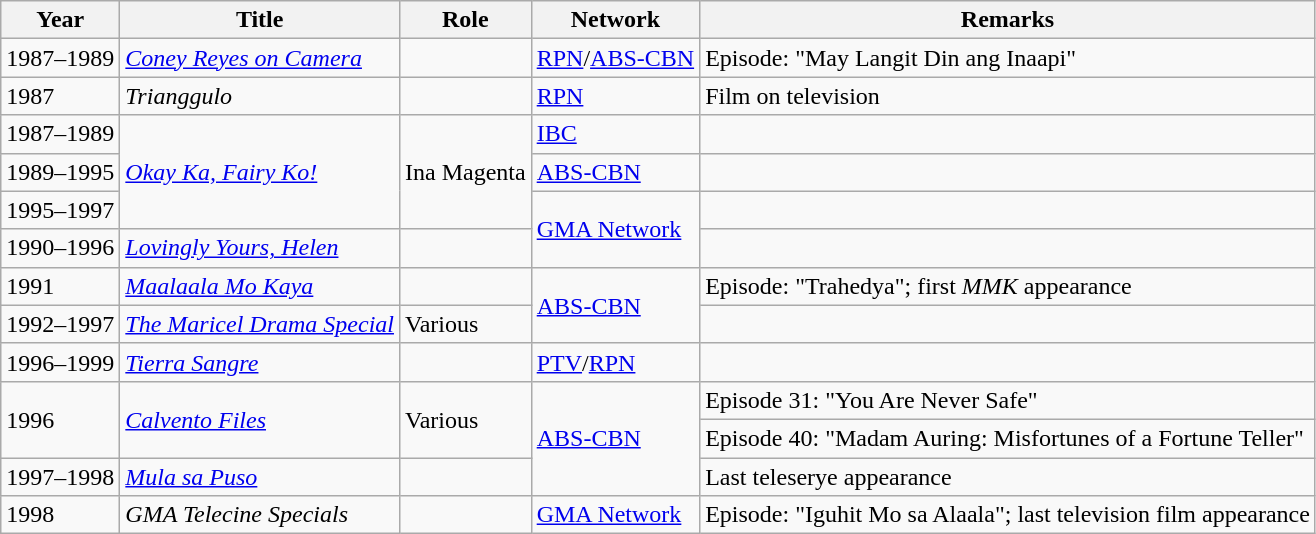<table class="wikitable">
<tr>
<th>Year</th>
<th>Title</th>
<th>Role</th>
<th>Network</th>
<th>Remarks</th>
</tr>
<tr>
<td>1987–1989</td>
<td><em><a href='#'>Coney Reyes on Camera</a></em></td>
<td></td>
<td><a href='#'>RPN</a>/<a href='#'>ABS-CBN</a></td>
<td>Episode: "May Langit Din ang Inaapi"</td>
</tr>
<tr>
<td>1987</td>
<td><em>Trianggulo</em></td>
<td></td>
<td><a href='#'>RPN</a></td>
<td>Film on television</td>
</tr>
<tr>
<td>1987–1989</td>
<td rowspan="3"><em><a href='#'>Okay Ka, Fairy Ko!</a></em></td>
<td rowspan="3">Ina Magenta</td>
<td><a href='#'>IBC</a></td>
<td></td>
</tr>
<tr>
<td>1989–1995</td>
<td><a href='#'>ABS-CBN</a></td>
<td></td>
</tr>
<tr>
<td>1995–1997</td>
<td rowspan="2"><a href='#'>GMA Network</a></td>
<td></td>
</tr>
<tr>
<td>1990–1996</td>
<td><em><a href='#'>Lovingly Yours, Helen</a></em></td>
<td></td>
<td></td>
</tr>
<tr>
<td>1991</td>
<td><em><a href='#'>Maalaala Mo Kaya</a></em></td>
<td></td>
<td rowspan="2"><a href='#'>ABS-CBN</a></td>
<td>Episode: "Trahedya"; first <em>MMK</em> appearance</td>
</tr>
<tr>
<td>1992–1997</td>
<td><em><a href='#'>The Maricel Drama Special</a></em></td>
<td>Various</td>
<td></td>
</tr>
<tr>
<td>1996–1999</td>
<td><em><a href='#'>Tierra Sangre</a></em></td>
<td></td>
<td><a href='#'>PTV</a>/<a href='#'>RPN</a></td>
<td></td>
</tr>
<tr>
<td rowspan="2">1996</td>
<td rowspan="2"><em><a href='#'>Calvento Files</a></em></td>
<td rowspan="2">Various</td>
<td rowspan="3"><a href='#'>ABS-CBN</a></td>
<td>Episode 31: "You Are Never Safe"</td>
</tr>
<tr>
<td>Episode 40: "Madam Auring: Misfortunes of a Fortune Teller"</td>
</tr>
<tr>
<td>1997–1998</td>
<td><em><a href='#'>Mula sa Puso</a></em></td>
<td></td>
<td>Last teleserye appearance</td>
</tr>
<tr>
<td>1998</td>
<td><em>GMA Telecine Specials</em></td>
<td></td>
<td><a href='#'>GMA Network</a></td>
<td>Episode: "Iguhit Mo sa Alaala"; last television film appearance</td>
</tr>
</table>
